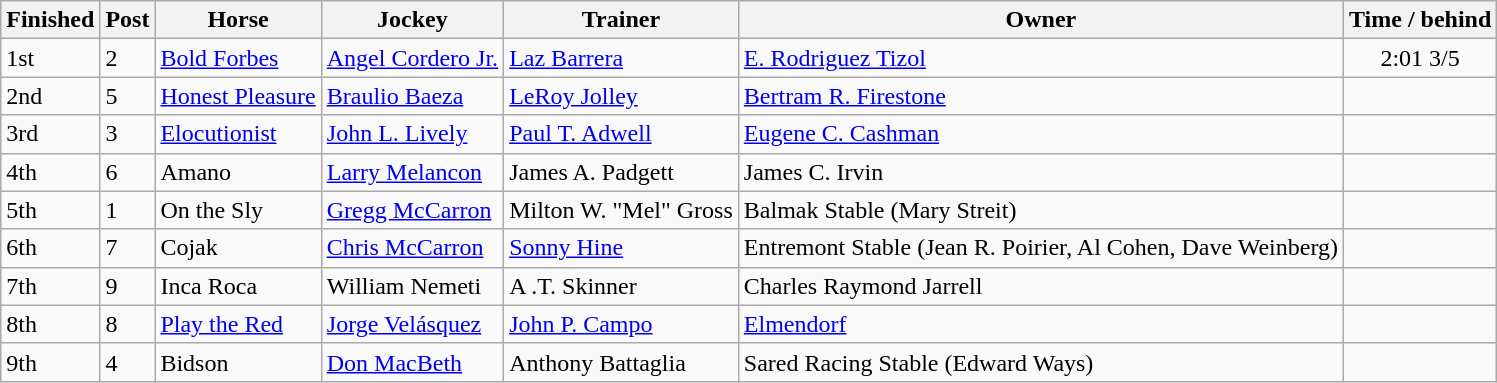<table class="wikitable">
<tr>
<th>Finished</th>
<th>Post</th>
<th>Horse</th>
<th>Jockey</th>
<th>Trainer</th>
<th>Owner</th>
<th>Time / behind</th>
</tr>
<tr>
<td>1st</td>
<td>2</td>
<td><a href='#'>Bold Forbes</a></td>
<td><a href='#'>Angel Cordero Jr.</a></td>
<td><a href='#'>Laz Barrera</a></td>
<td><a href='#'>E. Rodriguez Tizol</a></td>
<td align=center>2:01 3/5</td>
</tr>
<tr>
<td>2nd</td>
<td>5</td>
<td><a href='#'>Honest Pleasure</a></td>
<td><a href='#'>Braulio Baeza</a></td>
<td><a href='#'>LeRoy Jolley</a></td>
<td><a href='#'>Bertram R. Firestone</a></td>
<td></td>
</tr>
<tr>
<td>3rd</td>
<td>3</td>
<td><a href='#'>Elocutionist</a></td>
<td><a href='#'>John L. Lively</a></td>
<td><a href='#'>Paul T. Adwell</a></td>
<td><a href='#'>Eugene C. Cashman</a></td>
<td></td>
</tr>
<tr>
<td>4th</td>
<td>6</td>
<td>Amano</td>
<td><a href='#'>Larry Melancon</a></td>
<td>James A. Padgett</td>
<td>James C. Irvin</td>
<td></td>
</tr>
<tr>
<td>5th</td>
<td>1</td>
<td>On the Sly</td>
<td><a href='#'>Gregg McCarron</a></td>
<td>Milton W. "Mel" Gross</td>
<td>Balmak Stable (Mary Streit)</td>
<td></td>
</tr>
<tr>
<td>6th</td>
<td>7</td>
<td>Cojak</td>
<td><a href='#'>Chris McCarron</a></td>
<td><a href='#'>Sonny Hine</a></td>
<td>Entremont Stable (Jean R. Poirier, Al Cohen, Dave Weinberg)</td>
<td></td>
</tr>
<tr>
<td>7th</td>
<td>9</td>
<td>Inca Roca</td>
<td>William Nemeti</td>
<td>A .T. Skinner</td>
<td>Charles Raymond Jarrell</td>
<td></td>
</tr>
<tr>
<td>8th</td>
<td>8</td>
<td><a href='#'>Play the Red</a></td>
<td><a href='#'>Jorge Velásquez</a></td>
<td><a href='#'>John P. Campo</a></td>
<td><a href='#'>Elmendorf</a></td>
<td></td>
</tr>
<tr>
<td>9th</td>
<td>4</td>
<td>Bidson</td>
<td><a href='#'>Don MacBeth</a></td>
<td>Anthony Battaglia</td>
<td>Sared Racing Stable (Edward Ways)</td>
<td></td>
</tr>
</table>
